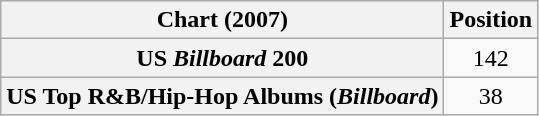<table class="wikitable sortable plainrowheaders" style="text-align:center">
<tr>
<th scope="col">Chart (2007)</th>
<th scope="col">Position</th>
</tr>
<tr>
<th scope="row">US <em>Billboard</em> 200</th>
<td>142</td>
</tr>
<tr>
<th scope="row">US Top R&B/Hip-Hop Albums (<em>Billboard</em>)</th>
<td>38</td>
</tr>
</table>
